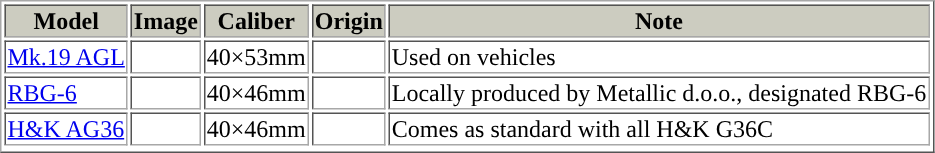<table border=1 style="border-collapse:">
<tr bgcolor=ccccc>
<th>Model</th>
<th>Image</th>
<th>Caliber</th>
<th>Origin</th>
<th>Note</th>
</tr>
<tr>
<td><a href='#'>Mk.19 AGL</a></td>
<td></td>
<td>40×53mm</td>
<td></td>
<td>Used on vehicles</td>
</tr>
<tr>
<td><a href='#'>RBG-6</a></td>
<td></td>
<td>40×46mm</td>
<td></td>
<td>Locally produced by Metallic d.o.o., designated RBG-6</td>
</tr>
<tr>
<td><a href='#'>H&K AG36</a></td>
<td></td>
<td>40×46mm</td>
<td></td>
<td>Comes as standard with all H&K G36C</td>
</tr>
<tr>
</tr>
</table>
